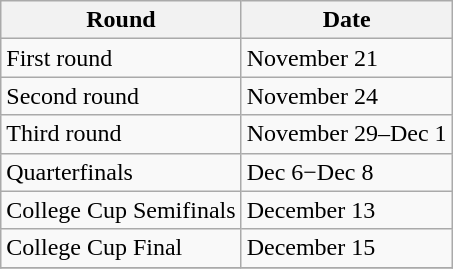<table class="wikitable">
<tr>
<th>Round</th>
<th>Date</th>
</tr>
<tr>
<td>First round</td>
<td>November 21</td>
</tr>
<tr>
<td>Second round</td>
<td>November 24</td>
</tr>
<tr>
<td>Third round</td>
<td>November 29–Dec 1</td>
</tr>
<tr>
<td>Quarterfinals</td>
<td>Dec 6−Dec 8</td>
</tr>
<tr>
<td>College Cup Semifinals</td>
<td>December 13</td>
</tr>
<tr>
<td>College Cup Final</td>
<td>December 15</td>
</tr>
<tr>
</tr>
</table>
